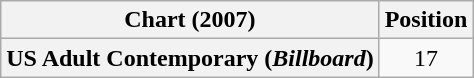<table class="wikitable plainrowheaders" style="text-align:center">
<tr>
<th>Chart (2007)</th>
<th>Position</th>
</tr>
<tr>
<th scope="row">US Adult Contemporary (<em>Billboard</em>)</th>
<td>17</td>
</tr>
</table>
